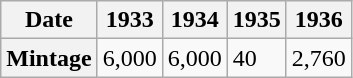<table class="wikitable">
<tr>
<th>Date</th>
<th>1933</th>
<th>1934</th>
<th>1935</th>
<th>1936</th>
</tr>
<tr>
<th>Mintage</th>
<td>6,000</td>
<td>6,000</td>
<td>40</td>
<td>2,760</td>
</tr>
</table>
